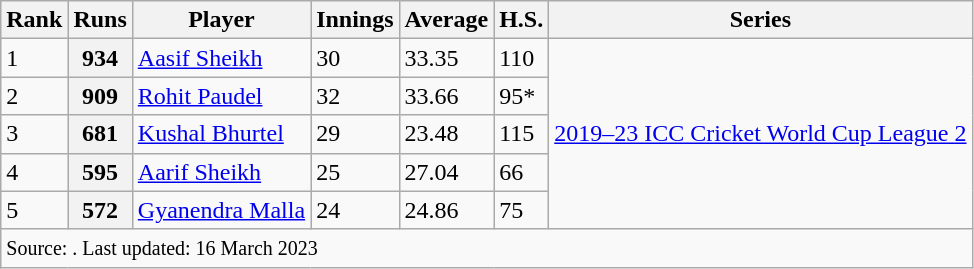<table class="wikitable">
<tr>
<th>Rank</th>
<th>Runs</th>
<th>Player</th>
<th>Innings</th>
<th>Average</th>
<th>H.S.</th>
<th>Series</th>
</tr>
<tr>
<td>1</td>
<th>934</th>
<td><a href='#'>Aasif Sheikh</a></td>
<td>30</td>
<td>33.35</td>
<td>110</td>
<td rowspan="5"><a href='#'>2019–23 ICC Cricket World Cup League 2</a></td>
</tr>
<tr>
<td>2</td>
<th>909</th>
<td><a href='#'>Rohit Paudel</a></td>
<td>32</td>
<td>33.66</td>
<td>95*</td>
</tr>
<tr>
<td>3</td>
<th>681</th>
<td><a href='#'>Kushal Bhurtel</a></td>
<td>29</td>
<td>23.48</td>
<td>115</td>
</tr>
<tr>
<td>4</td>
<th>595</th>
<td><a href='#'>Aarif Sheikh</a></td>
<td>25</td>
<td>27.04</td>
<td>66</td>
</tr>
<tr>
<td>5</td>
<th>572</th>
<td><a href='#'>Gyanendra Malla</a></td>
<td>24</td>
<td>24.86</td>
<td>75</td>
</tr>
<tr>
<td colspan="7"><small>Source: . Last updated: 16 March 2023</small></td>
</tr>
</table>
